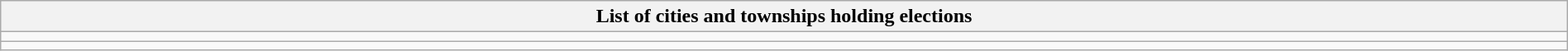<table class="wikitable mw-collapsible mw-collapsed" style="width:100%;">
<tr>
<th>List of cities and townships holding elections</th>
</tr>
<tr>
<td></td>
</tr>
<tr>
<td id="note" align="center"></td>
</tr>
</table>
